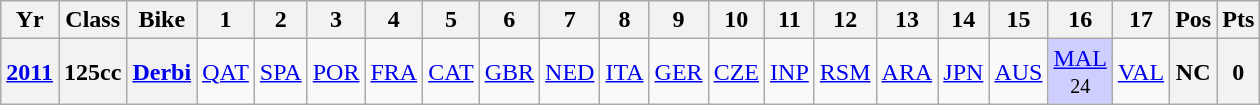<table class="wikitable" style="text-align:center">
<tr>
<th>Yr</th>
<th>Class</th>
<th>Bike</th>
<th>1</th>
<th>2</th>
<th>3</th>
<th>4</th>
<th>5</th>
<th>6</th>
<th>7</th>
<th>8</th>
<th>9</th>
<th>10</th>
<th>11</th>
<th>12</th>
<th>13</th>
<th>14</th>
<th>15</th>
<th>16</th>
<th>17</th>
<th>Pos</th>
<th>Pts</th>
</tr>
<tr>
<th align="left"><a href='#'>2011</a></th>
<th align="left">125cc</th>
<th align="left"><a href='#'>Derbi</a></th>
<td><a href='#'>QAT</a></td>
<td><a href='#'>SPA</a></td>
<td><a href='#'>POR</a></td>
<td><a href='#'>FRA</a></td>
<td><a href='#'>CAT</a></td>
<td><a href='#'>GBR</a></td>
<td><a href='#'>NED</a></td>
<td><a href='#'>ITA</a></td>
<td><a href='#'>GER</a></td>
<td><a href='#'>CZE</a></td>
<td><a href='#'>INP</a></td>
<td><a href='#'>RSM</a></td>
<td><a href='#'>ARA</a></td>
<td><a href='#'>JPN</a></td>
<td><a href='#'>AUS</a></td>
<td style="background:#cfcfff;"><a href='#'>MAL</a><br><small>24</small></td>
<td><a href='#'>VAL</a></td>
<th>NC</th>
<th>0</th>
</tr>
</table>
